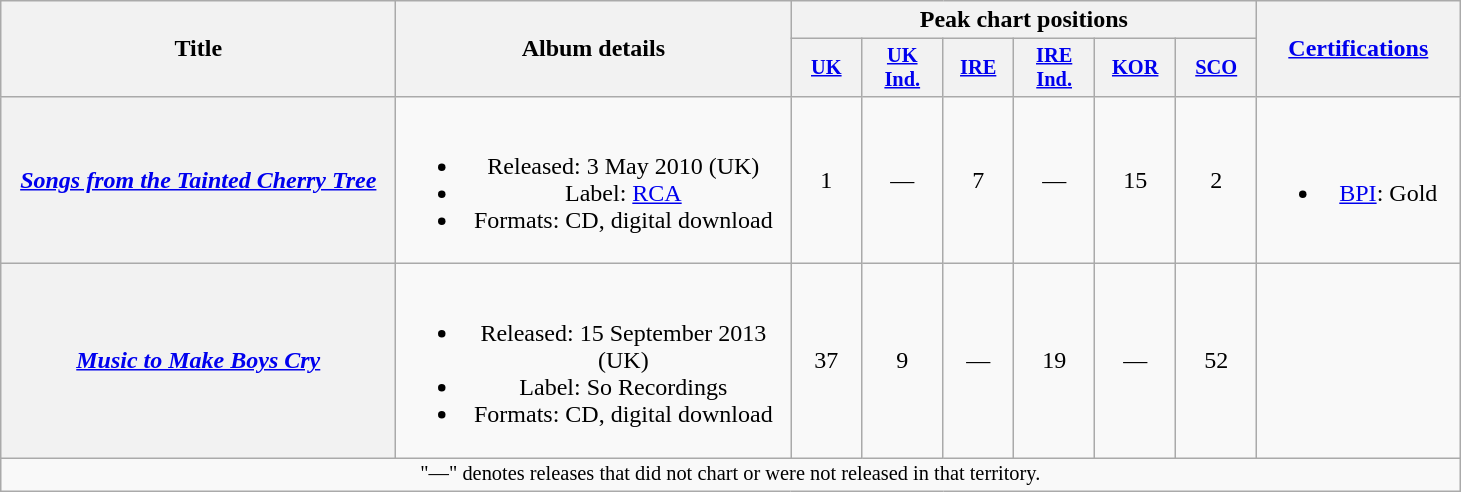<table class="wikitable plainrowheaders" style="text-align:center;">
<tr>
<th scope="col" rowspan="2" style="width:16em;">Title</th>
<th scope="col" rowspan="2" style="width:16em;">Album details</th>
<th scope="col" colspan="6">Peak chart positions</th>
<th scope="col" rowspan="2" style="width:8em;"><a href='#'>Certifications</a></th>
</tr>
<tr>
<th scope="col" style="width:3em;font-size:85%;"><a href='#'>UK</a><br></th>
<th scope="col" style="width:3.5em;font-size:85%;"><a href='#'>UK<br>Ind.</a><br></th>
<th scope="col" style="width:3em;font-size:85%;"><a href='#'>IRE</a><br></th>
<th scope="col" style="width:3.5em;font-size:85%;"><a href='#'>IRE<br>Ind.</a><br></th>
<th scope="col" style="width:3.5em;font-size:85%;"><a href='#'>KOR</a><br></th>
<th scope="col" style="width:3.5em;font-size:85%;"><a href='#'>SCO</a><br></th>
</tr>
<tr>
<th scope="row"><em><a href='#'>Songs from the Tainted Cherry Tree</a></em></th>
<td><br><ul><li>Released: 3 May 2010 <span>(UK)</span></li><li>Label: <a href='#'>RCA</a></li><li>Formats: CD, digital download</li></ul></td>
<td>1</td>
<td>—</td>
<td>7</td>
<td>—</td>
<td>15</td>
<td>2</td>
<td><br><ul><li><a href='#'>BPI</a>: Gold</li></ul></td>
</tr>
<tr>
<th scope="row"><em><a href='#'>Music to Make Boys Cry</a></em></th>
<td><br><ul><li>Released: 15 September 2013 <span>(UK)</span></li><li>Label: So Recordings</li><li>Formats: CD, digital download</li></ul></td>
<td>37</td>
<td>9</td>
<td>—</td>
<td>19</td>
<td>—</td>
<td>52</td>
<td></td>
</tr>
<tr>
<td colspan="20" style="font-size:85%">"—" denotes releases that did not chart or were not released in that territory.</td>
</tr>
</table>
